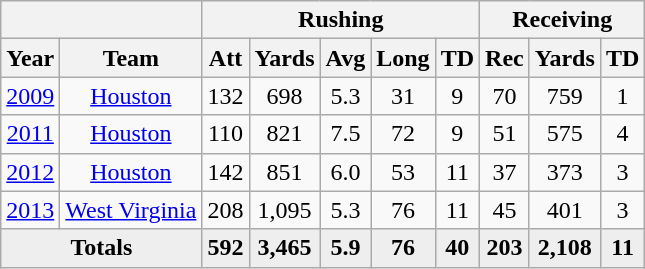<table class="wikitable" style="text-align:center;">
<tr>
<th colspan="2"></th>
<th colspan="5">Rushing</th>
<th colspan="3">Receiving</th>
</tr>
<tr>
<th>Year</th>
<th>Team</th>
<th>Att</th>
<th>Yards</th>
<th>Avg</th>
<th>Long</th>
<th>TD</th>
<th>Rec</th>
<th>Yards</th>
<th>TD</th>
</tr>
<tr>
<td><a href='#'>2009</a></td>
<td><a href='#'>Houston</a></td>
<td>132</td>
<td>698</td>
<td>5.3</td>
<td>31</td>
<td>9</td>
<td>70</td>
<td>759</td>
<td>1</td>
</tr>
<tr>
<td><a href='#'>2011</a></td>
<td><a href='#'>Houston</a></td>
<td>110</td>
<td>821</td>
<td>7.5</td>
<td>72</td>
<td>9</td>
<td>51</td>
<td>575</td>
<td>4</td>
</tr>
<tr>
<td><a href='#'>2012</a></td>
<td><a href='#'>Houston</a></td>
<td>142</td>
<td>851</td>
<td>6.0</td>
<td>53</td>
<td>11</td>
<td>37</td>
<td>373</td>
<td>3</td>
</tr>
<tr>
<td><a href='#'>2013</a></td>
<td><a href='#'>West Virginia</a></td>
<td>208</td>
<td>1,095</td>
<td>5.3</td>
<td>76</td>
<td>11</td>
<td>45</td>
<td>401</td>
<td>3</td>
</tr>
<tr style="background:#eee; font-weight:bold; color:black;">
<td colspan=2>Totals</td>
<td>592</td>
<td>3,465</td>
<td>5.9</td>
<td>76</td>
<td>40</td>
<td>203</td>
<td>2,108</td>
<td>11</td>
</tr>
</table>
